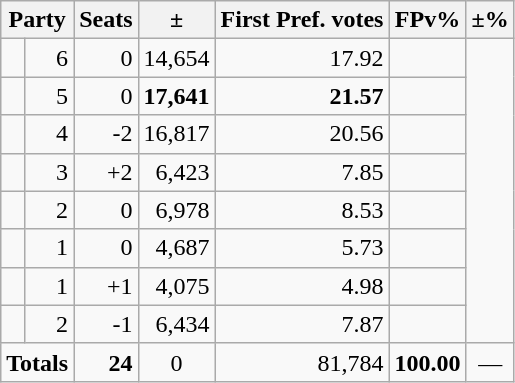<table class=wikitable>
<tr>
<th colspan=2 align=center>Party</th>
<th valign=top>Seats</th>
<th valign=top>±</th>
<th valign=top>First Pref. votes</th>
<th valign=top>FPv%</th>
<th valign=top>±%</th>
</tr>
<tr>
<td></td>
<td align=right>6</td>
<td align=right>0</td>
<td align=right>14,654</td>
<td align=right>17.92</td>
<td align=right></td>
</tr>
<tr>
<td></td>
<td align=right>5</td>
<td align=right>0</td>
<td align=right><strong>17,641</strong></td>
<td align=right><strong>21.57</strong></td>
<td align=right></td>
</tr>
<tr>
<td></td>
<td align=right>4</td>
<td align=right>-2</td>
<td align=right>16,817</td>
<td align=right>20.56</td>
<td align=right></td>
</tr>
<tr>
<td></td>
<td align=right>3</td>
<td align=right>+2</td>
<td align=right>6,423</td>
<td align=right>7.85</td>
<td align=right></td>
</tr>
<tr>
<td></td>
<td align=right>2</td>
<td align=right>0</td>
<td align=right>6,978</td>
<td align=right>8.53</td>
<td align=right></td>
</tr>
<tr>
<td></td>
<td align=right>1</td>
<td align=right>0</td>
<td align=right>4,687</td>
<td align=right>5.73</td>
<td align=right></td>
</tr>
<tr>
<td></td>
<td align=right>1</td>
<td align=right>+1</td>
<td align=right>4,075</td>
<td align=right>4.98</td>
<td align=right></td>
</tr>
<tr>
<td></td>
<td align=right>2</td>
<td align=right>-1</td>
<td align=right>6,434</td>
<td align=right>7.87</td>
<td align=right></td>
</tr>
<tr>
<td colspan=2 align=center><strong>Totals</strong></td>
<td align=right><strong>24</strong></td>
<td align=center>0</td>
<td align=right>81,784</td>
<td align=center><strong>100.00</strong></td>
<td align=center>—</td>
</tr>
</table>
